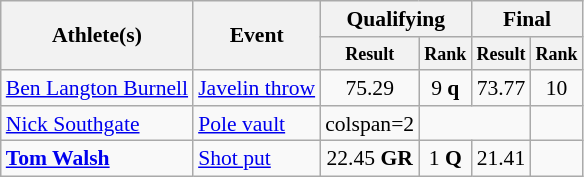<table class=wikitable style="text-align:center; font-size:90%">
<tr>
<th rowspan="2">Athlete(s)</th>
<th rowspan="2">Event</th>
<th colspan="2">Qualifying</th>
<th colspan="2">Final</th>
</tr>
<tr>
<th style="line-height:1em"><small>Result</small></th>
<th style="line-height:1em"><small>Rank</small></th>
<th style="line-height:1em"><small>Result</small></th>
<th style="line-height:1em"><small>Rank</small></th>
</tr>
<tr>
<td style="text-align:left;"><a href='#'>Ben Langton Burnell</a></td>
<td style="text-align:left;"><a href='#'>Javelin throw</a></td>
<td>75.29</td>
<td>9 <strong>q</strong></td>
<td>73.77</td>
<td>10</td>
</tr>
<tr>
<td style="text-align:left;"><a href='#'>Nick Southgate</a></td>
<td style="text-align:left;"><a href='#'>Pole vault</a></td>
<td>colspan=2 </td>
<td colspan=2></td>
</tr>
<tr>
<td style="text-align:left;"><strong><a href='#'>Tom Walsh</a></strong></td>
<td style="text-align:left;"><a href='#'>Shot put</a></td>
<td>22.45 <strong>GR</strong></td>
<td>1 <strong>Q</strong></td>
<td>21.41</td>
<td></td>
</tr>
</table>
